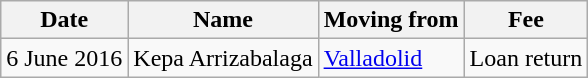<table class=wikitable>
<tr>
<th>Date</th>
<th>Name</th>
<th>Moving from</th>
<th>Fee</th>
</tr>
<tr>
<td>6 June 2016</td>
<td> Kepa Arrizabalaga</td>
<td> <a href='#'>Valladolid</a></td>
<td>Loan return</td>
</tr>
</table>
